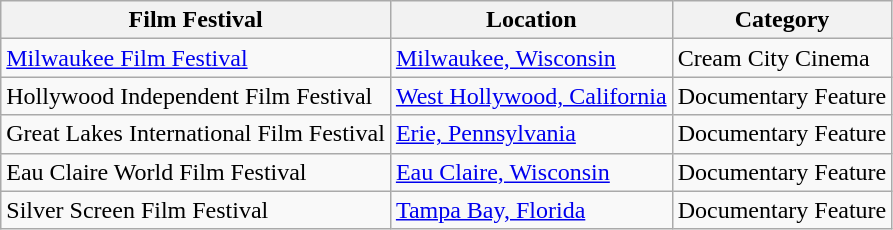<table class="wikitable sortable">
<tr>
<th>Film Festival</th>
<th>Location</th>
<th>Category</th>
</tr>
<tr>
<td><a href='#'>Milwaukee Film Festival</a></td>
<td><a href='#'>Milwaukee, Wisconsin</a></td>
<td>Cream City Cinema</td>
</tr>
<tr>
<td>Hollywood Independent Film Festival</td>
<td><a href='#'>West Hollywood, California</a></td>
<td>Documentary Feature</td>
</tr>
<tr>
<td>Great Lakes International Film Festival</td>
<td><a href='#'>Erie, Pennsylvania</a></td>
<td>Documentary Feature</td>
</tr>
<tr>
<td>Eau Claire World Film Festival</td>
<td><a href='#'>Eau Claire, Wisconsin</a></td>
<td>Documentary Feature</td>
</tr>
<tr>
<td>Silver Screen Film Festival</td>
<td><a href='#'>Tampa Bay, Florida</a></td>
<td>Documentary Feature</td>
</tr>
</table>
